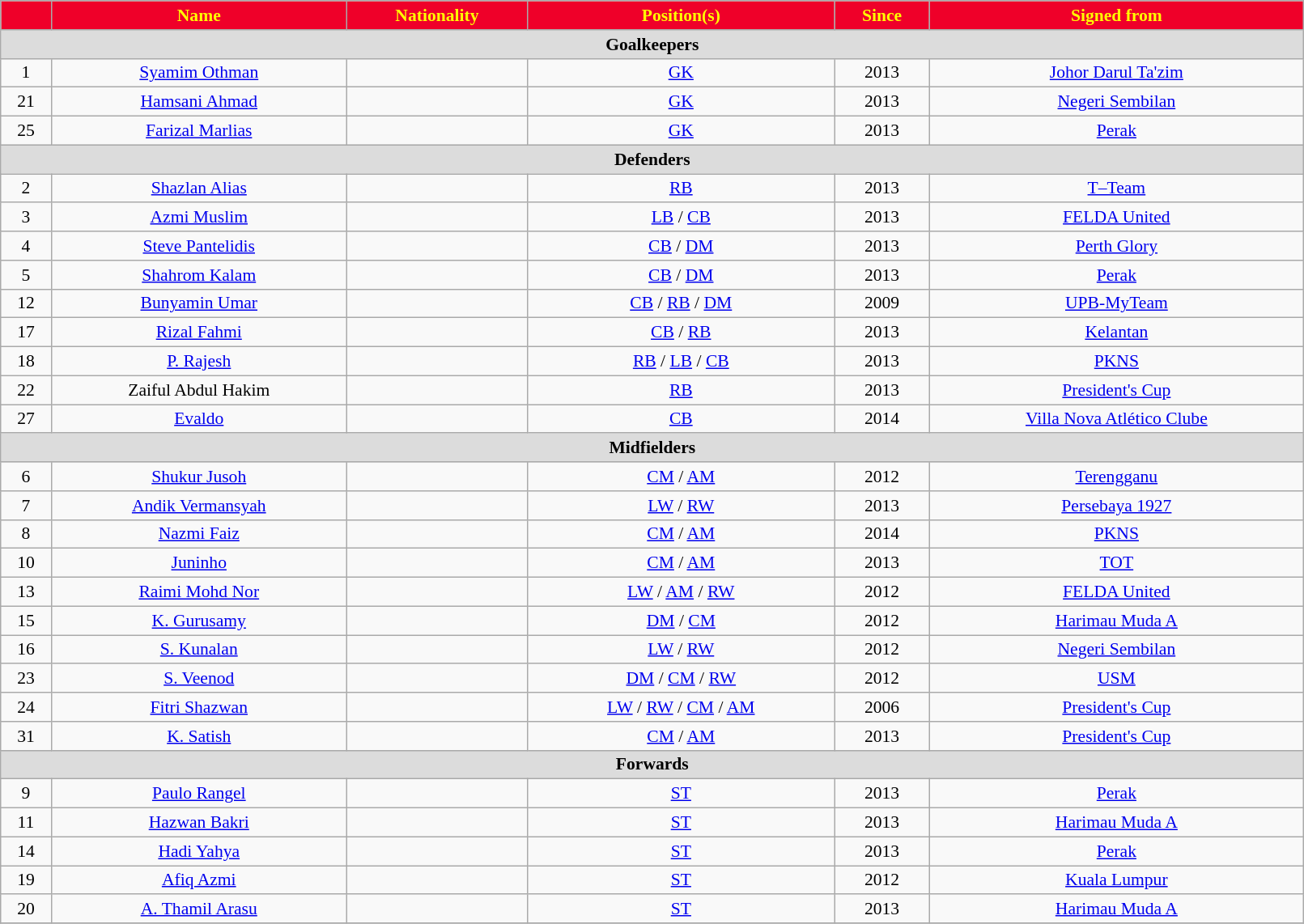<table class="wikitable" style="text-align:center; font-size:90%; width:85%">
<tr>
<th style="background:#EF0029; color:yellow; text-align:center;"></th>
<th style="background:#EF0029; color:yellow; text-align:center;">Name</th>
<th style="background:#EF0029; color:yellow; text-align:center;">Nationality</th>
<th style="background:#EF0029; color:yellow; text-align:center;">Position(s)</th>
<th style="background:#EF0029; color:yellow; text-align:center;">Since</th>
<th style="background:#EF0029; color:yellow; text-align:center;">Signed from</th>
</tr>
<tr>
<th colspan="9" style="background:#dcdcdc; text-align:center;">Goalkeepers</th>
</tr>
<tr>
<td>1</td>
<td><a href='#'>Syamim Othman</a></td>
<td></td>
<td><a href='#'>GK</a></td>
<td>2013</td>
<td><a href='#'>Johor Darul Ta'zim</a></td>
</tr>
<tr>
<td>21</td>
<td><a href='#'>Hamsani Ahmad</a></td>
<td></td>
<td><a href='#'>GK</a></td>
<td>2013</td>
<td><a href='#'>Negeri Sembilan</a></td>
</tr>
<tr>
<td>25</td>
<td><a href='#'>Farizal Marlias</a></td>
<td></td>
<td><a href='#'>GK</a></td>
<td>2013</td>
<td><a href='#'>Perak</a></td>
</tr>
<tr>
<th colspan="9" style="background:#dcdcdc; text-align:center;">Defenders</th>
</tr>
<tr>
<td>2</td>
<td><a href='#'>Shazlan Alias</a></td>
<td></td>
<td><a href='#'>RB</a></td>
<td>2013</td>
<td><a href='#'>T–Team</a></td>
</tr>
<tr>
<td>3</td>
<td><a href='#'>Azmi Muslim</a></td>
<td></td>
<td><a href='#'>LB</a> / <a href='#'>CB</a></td>
<td>2013</td>
<td><a href='#'>FELDA United</a></td>
</tr>
<tr>
<td>4</td>
<td><a href='#'>Steve Pantelidis</a></td>
<td></td>
<td><a href='#'>CB</a> / <a href='#'>DM</a></td>
<td>2013</td>
<td> <a href='#'>Perth Glory</a></td>
</tr>
<tr>
<td>5</td>
<td><a href='#'>Shahrom Kalam</a></td>
<td></td>
<td><a href='#'>CB</a> / <a href='#'>DM</a></td>
<td>2013</td>
<td><a href='#'>Perak</a></td>
</tr>
<tr>
<td>12</td>
<td><a href='#'>Bunyamin Umar</a></td>
<td></td>
<td><a href='#'>CB</a> / <a href='#'>RB</a> / <a href='#'>DM</a></td>
<td>2009</td>
<td><a href='#'>UPB-MyTeam</a></td>
</tr>
<tr>
<td>17</td>
<td><a href='#'>Rizal Fahmi</a></td>
<td></td>
<td><a href='#'>CB</a> / <a href='#'>RB</a></td>
<td>2013</td>
<td><a href='#'>Kelantan</a></td>
</tr>
<tr>
<td>18</td>
<td><a href='#'>P. Rajesh</a></td>
<td></td>
<td><a href='#'>RB</a> / <a href='#'>LB</a> / <a href='#'>CB</a></td>
<td>2013</td>
<td><a href='#'>PKNS</a></td>
</tr>
<tr>
<td>22</td>
<td>Zaiful Abdul Hakim</td>
<td></td>
<td><a href='#'>RB</a></td>
<td>2013</td>
<td><a href='#'>President's Cup</a></td>
</tr>
<tr>
<td>27</td>
<td><a href='#'>Evaldo</a></td>
<td></td>
<td><a href='#'>CB</a></td>
<td>2014</td>
<td> <a href='#'>Villa Nova Atlético Clube</a></td>
</tr>
<tr>
<th colspan="9" style="background:#dcdcdc; text-align:center;">Midfielders</th>
</tr>
<tr>
<td>6</td>
<td><a href='#'>Shukur Jusoh</a></td>
<td></td>
<td><a href='#'>CM</a> / <a href='#'>AM</a></td>
<td>2012</td>
<td><a href='#'>Terengganu</a></td>
</tr>
<tr>
<td>7</td>
<td><a href='#'>Andik Vermansyah</a></td>
<td></td>
<td><a href='#'>LW</a> / <a href='#'>RW</a></td>
<td>2013</td>
<td> <a href='#'>Persebaya 1927</a></td>
</tr>
<tr>
<td>8</td>
<td><a href='#'>Nazmi Faiz</a></td>
<td></td>
<td><a href='#'>CM</a> / <a href='#'>AM</a></td>
<td>2014</td>
<td><a href='#'>PKNS</a></td>
</tr>
<tr>
<td>10</td>
<td><a href='#'>Juninho</a></td>
<td></td>
<td><a href='#'>CM</a> / <a href='#'>AM</a></td>
<td>2013</td>
<td> <a href='#'>TOT</a></td>
</tr>
<tr>
<td>13</td>
<td><a href='#'>Raimi Mohd Nor</a></td>
<td></td>
<td><a href='#'>LW</a> / <a href='#'>AM</a> / <a href='#'>RW</a></td>
<td>2012</td>
<td><a href='#'>FELDA United</a></td>
</tr>
<tr>
<td>15</td>
<td><a href='#'>K. Gurusamy</a></td>
<td></td>
<td><a href='#'>DM</a> / <a href='#'>CM</a></td>
<td>2012</td>
<td><a href='#'>Harimau Muda A</a></td>
</tr>
<tr>
<td>16</td>
<td><a href='#'>S. Kunalan</a></td>
<td></td>
<td><a href='#'>LW</a> / <a href='#'>RW</a></td>
<td>2012</td>
<td><a href='#'>Negeri Sembilan</a></td>
</tr>
<tr>
<td>23</td>
<td><a href='#'>S. Veenod</a></td>
<td></td>
<td><a href='#'>DM</a> / <a href='#'>CM</a> / <a href='#'>RW</a></td>
<td>2012</td>
<td><a href='#'>USM</a></td>
</tr>
<tr>
<td>24</td>
<td><a href='#'>Fitri Shazwan</a></td>
<td></td>
<td><a href='#'>LW</a> / <a href='#'>RW</a> / <a href='#'>CM</a> / <a href='#'>AM</a></td>
<td>2006</td>
<td><a href='#'>President's Cup</a></td>
</tr>
<tr>
<td>31</td>
<td><a href='#'>K. Satish</a></td>
<td></td>
<td><a href='#'>CM</a> / <a href='#'>AM</a></td>
<td>2013</td>
<td><a href='#'>President's Cup</a></td>
</tr>
<tr>
<th colspan="9" style="background:#dcdcdc; text-align:center;">Forwards</th>
</tr>
<tr>
<td>9</td>
<td><a href='#'>Paulo Rangel</a></td>
<td></td>
<td><a href='#'>ST</a></td>
<td>2013</td>
<td><a href='#'>Perak</a></td>
</tr>
<tr>
<td>11</td>
<td><a href='#'>Hazwan Bakri</a></td>
<td></td>
<td><a href='#'>ST</a></td>
<td>2013</td>
<td><a href='#'>Harimau Muda A</a></td>
</tr>
<tr>
<td>14</td>
<td><a href='#'>Hadi Yahya</a></td>
<td></td>
<td><a href='#'>ST</a></td>
<td>2013</td>
<td><a href='#'>Perak</a></td>
</tr>
<tr>
<td>19</td>
<td><a href='#'>Afiq Azmi</a></td>
<td></td>
<td><a href='#'>ST</a></td>
<td>2012</td>
<td><a href='#'>Kuala Lumpur</a></td>
</tr>
<tr>
<td>20</td>
<td><a href='#'>A. Thamil Arasu</a></td>
<td></td>
<td><a href='#'>ST</a></td>
<td>2013</td>
<td><a href='#'>Harimau Muda A</a></td>
</tr>
<tr>
</tr>
</table>
